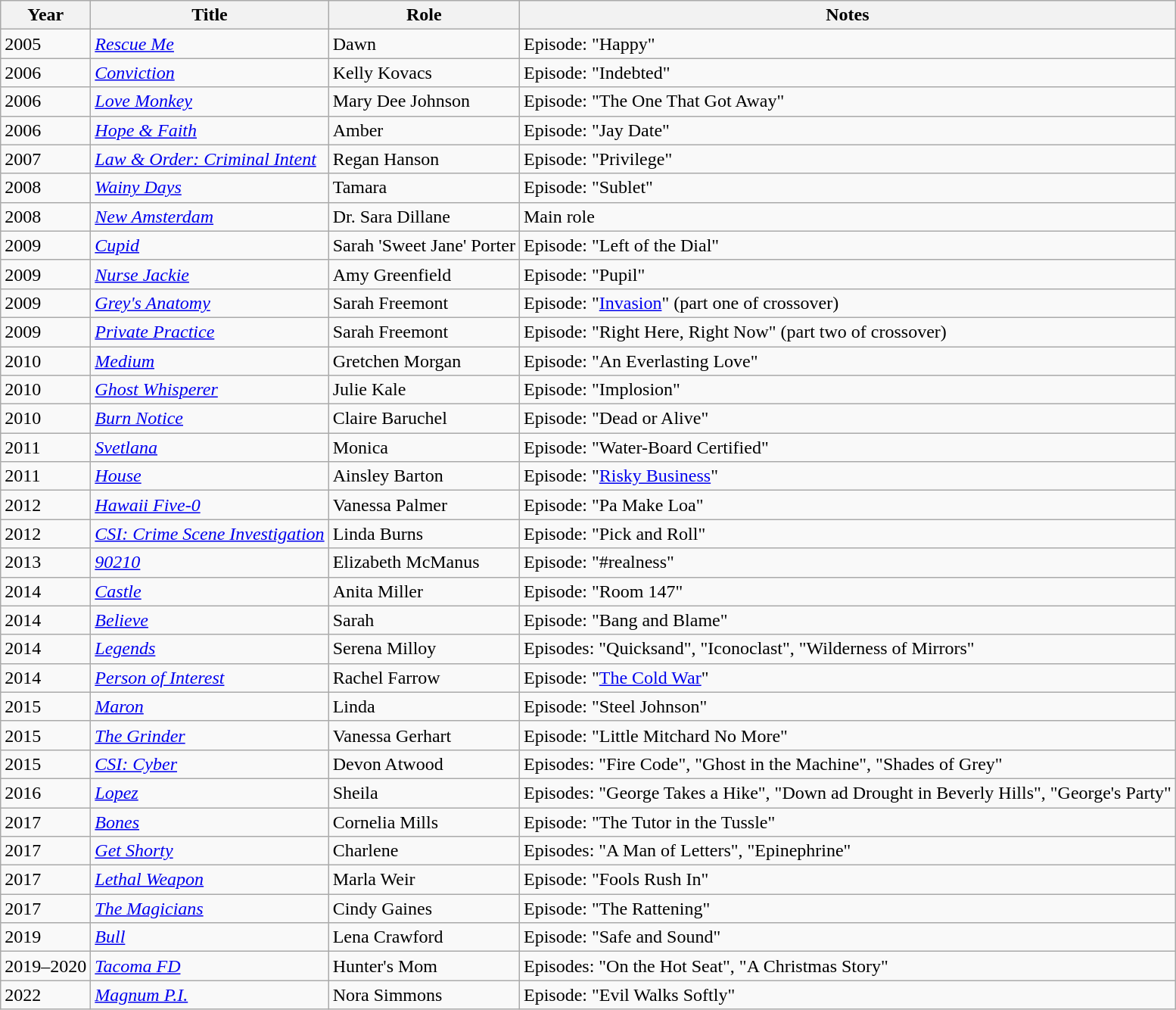<table class="wikitable sortable">
<tr>
<th>Year</th>
<th>Title</th>
<th>Role</th>
<th class="unsortable">Notes</th>
</tr>
<tr>
<td>2005</td>
<td><em><a href='#'>Rescue Me</a></em></td>
<td>Dawn</td>
<td>Episode: "Happy"</td>
</tr>
<tr>
<td>2006</td>
<td><em><a href='#'>Conviction</a></em></td>
<td>Kelly Kovacs</td>
<td>Episode: "Indebted"</td>
</tr>
<tr>
<td>2006</td>
<td><em><a href='#'>Love Monkey</a></em></td>
<td>Mary Dee Johnson</td>
<td>Episode: "The One That Got Away"</td>
</tr>
<tr>
<td>2006</td>
<td><em><a href='#'>Hope & Faith</a></em></td>
<td>Amber</td>
<td>Episode: "Jay Date"</td>
</tr>
<tr>
<td>2007</td>
<td><em><a href='#'>Law & Order: Criminal Intent</a></em></td>
<td>Regan Hanson</td>
<td>Episode: "Privilege"</td>
</tr>
<tr>
<td>2008</td>
<td><em><a href='#'>Wainy Days</a></em></td>
<td>Tamara</td>
<td>Episode: "Sublet"</td>
</tr>
<tr>
<td>2008</td>
<td><em><a href='#'>New Amsterdam</a></em></td>
<td>Dr. Sara Dillane</td>
<td>Main role</td>
</tr>
<tr>
<td>2009</td>
<td><em><a href='#'>Cupid</a></em></td>
<td>Sarah 'Sweet Jane' Porter</td>
<td>Episode: "Left of the Dial"</td>
</tr>
<tr>
<td>2009</td>
<td><em><a href='#'>Nurse Jackie</a></em></td>
<td>Amy Greenfield</td>
<td>Episode: "Pupil"</td>
</tr>
<tr>
<td>2009</td>
<td><em><a href='#'>Grey's Anatomy</a></em></td>
<td>Sarah Freemont</td>
<td>Episode: "<a href='#'>Invasion</a>" (part one of crossover)</td>
</tr>
<tr>
<td>2009</td>
<td><em><a href='#'>Private Practice</a></em></td>
<td>Sarah Freemont</td>
<td>Episode: "Right Here, Right Now" (part two of crossover)</td>
</tr>
<tr>
<td>2010</td>
<td><em><a href='#'>Medium</a></em></td>
<td>Gretchen Morgan</td>
<td>Episode: "An Everlasting Love"</td>
</tr>
<tr>
<td>2010</td>
<td><em><a href='#'>Ghost Whisperer</a></em></td>
<td>Julie Kale</td>
<td>Episode: "Implosion"</td>
</tr>
<tr>
<td>2010</td>
<td><em><a href='#'>Burn Notice</a></em></td>
<td>Claire Baruchel</td>
<td>Episode: "Dead or Alive"</td>
</tr>
<tr>
<td>2011</td>
<td><em><a href='#'>Svetlana</a></em></td>
<td>Monica</td>
<td>Episode: "Water-Board Certified"</td>
</tr>
<tr>
<td>2011</td>
<td><em><a href='#'>House</a></em></td>
<td>Ainsley Barton</td>
<td>Episode: "<a href='#'>Risky Business</a>"</td>
</tr>
<tr>
<td>2012</td>
<td><em><a href='#'>Hawaii Five-0</a></em></td>
<td>Vanessa Palmer</td>
<td>Episode: "Pa Make Loa"</td>
</tr>
<tr>
<td>2012</td>
<td><em><a href='#'>CSI: Crime Scene Investigation</a></em></td>
<td>Linda Burns</td>
<td>Episode: "Pick and Roll"</td>
</tr>
<tr>
<td>2013</td>
<td><em><a href='#'>90210</a></em></td>
<td>Elizabeth McManus</td>
<td>Episode: "#realness"</td>
</tr>
<tr>
<td>2014</td>
<td><em><a href='#'>Castle</a></em></td>
<td>Anita Miller</td>
<td>Episode: "Room 147"</td>
</tr>
<tr>
<td>2014</td>
<td><em><a href='#'>Believe</a></em></td>
<td>Sarah</td>
<td>Episode: "Bang and Blame"</td>
</tr>
<tr>
<td>2014</td>
<td><em><a href='#'>Legends</a></em></td>
<td>Serena Milloy</td>
<td>Episodes: "Quicksand", "Iconoclast", "Wilderness of Mirrors"</td>
</tr>
<tr>
<td>2014</td>
<td><em><a href='#'>Person of Interest</a></em></td>
<td>Rachel Farrow</td>
<td>Episode: "<a href='#'>The Cold War</a>"</td>
</tr>
<tr>
<td>2015</td>
<td><em><a href='#'>Maron</a></em></td>
<td>Linda</td>
<td>Episode: "Steel Johnson"</td>
</tr>
<tr>
<td>2015</td>
<td><em><a href='#'>The Grinder</a></em></td>
<td>Vanessa Gerhart</td>
<td>Episode: "Little Mitchard No More"</td>
</tr>
<tr>
<td>2015</td>
<td><em><a href='#'>CSI: Cyber</a></em></td>
<td>Devon Atwood</td>
<td>Episodes: "Fire Code", "Ghost in the Machine", "Shades of Grey"</td>
</tr>
<tr>
<td>2016</td>
<td><em><a href='#'>Lopez</a></em></td>
<td>Sheila</td>
<td>Episodes: "George Takes a Hike", "Down ad Drought in Beverly Hills", "George's Party"</td>
</tr>
<tr>
<td>2017</td>
<td><em><a href='#'>Bones</a></em></td>
<td>Cornelia Mills</td>
<td>Episode: "The Tutor in the Tussle"</td>
</tr>
<tr>
<td>2017</td>
<td><em><a href='#'>Get Shorty</a></em></td>
<td>Charlene</td>
<td>Episodes: "A Man of Letters", "Epinephrine"</td>
</tr>
<tr>
<td>2017</td>
<td><em><a href='#'>Lethal Weapon</a></em></td>
<td>Marla Weir</td>
<td>Episode: "Fools Rush In"</td>
</tr>
<tr>
<td>2017</td>
<td><em><a href='#'>The Magicians</a></em></td>
<td>Cindy Gaines</td>
<td>Episode: "The Rattening"</td>
</tr>
<tr>
<td>2019</td>
<td><em><a href='#'>Bull</a></em></td>
<td>Lena Crawford</td>
<td>Episode: "Safe and Sound"</td>
</tr>
<tr>
<td>2019–2020</td>
<td><em><a href='#'>Tacoma FD</a></em></td>
<td>Hunter's Mom</td>
<td>Episodes: "On the Hot Seat", "A Christmas Story"</td>
</tr>
<tr>
<td>2022</td>
<td><em><a href='#'>Magnum P.I.</a></em></td>
<td>Nora Simmons</td>
<td>Episode: "Evil Walks Softly"</td>
</tr>
</table>
